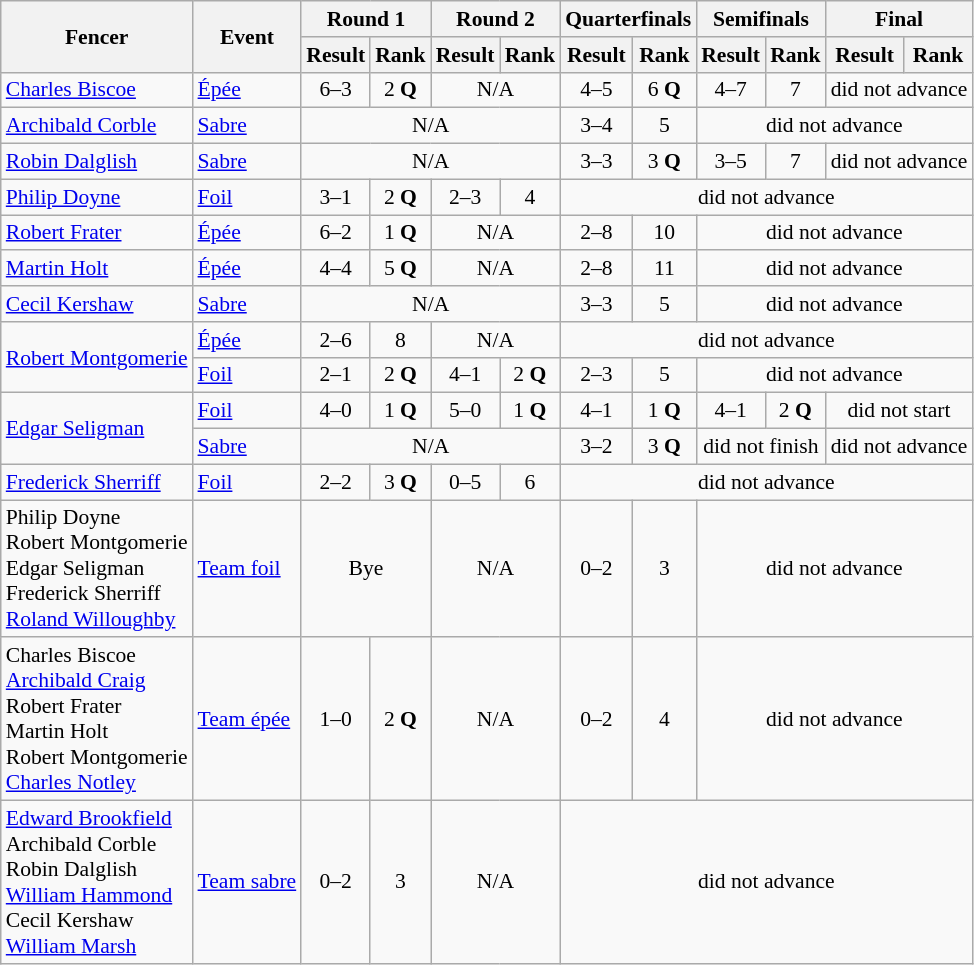<table class=wikitable style="font-size:90%">
<tr>
<th rowspan=2>Fencer</th>
<th rowspan=2>Event</th>
<th colspan=2>Round 1</th>
<th colspan=2>Round 2</th>
<th colspan=2>Quarterfinals</th>
<th colspan=2>Semifinals</th>
<th colspan=2>Final</th>
</tr>
<tr>
<th>Result</th>
<th>Rank</th>
<th>Result</th>
<th>Rank</th>
<th>Result</th>
<th>Rank</th>
<th>Result</th>
<th>Rank</th>
<th>Result</th>
<th>Rank</th>
</tr>
<tr>
<td><a href='#'>Charles Biscoe</a></td>
<td><a href='#'>Épée</a></td>
<td align=center>6–3</td>
<td align=center>2 <strong>Q</strong></td>
<td align=center colspan=2>N/A</td>
<td align=center>4–5</td>
<td align=center>6 <strong>Q</strong></td>
<td align=center>4–7</td>
<td align=center>7</td>
<td align=center colspan=2>did not advance</td>
</tr>
<tr>
<td><a href='#'>Archibald Corble</a></td>
<td><a href='#'>Sabre</a></td>
<td align=center colspan=4>N/A</td>
<td align=center>3–4</td>
<td align=center>5</td>
<td align=center colspan=4>did not advance</td>
</tr>
<tr>
<td><a href='#'>Robin Dalglish</a></td>
<td><a href='#'>Sabre</a></td>
<td align=center colspan=4>N/A</td>
<td align=center>3–3</td>
<td align=center>3 <strong>Q</strong></td>
<td align=center>3–5</td>
<td align=center>7</td>
<td align=center colspan=2>did not advance</td>
</tr>
<tr>
<td><a href='#'>Philip Doyne</a></td>
<td><a href='#'>Foil</a></td>
<td align=center>3–1</td>
<td align=center>2 <strong>Q</strong></td>
<td align=center>2–3</td>
<td align=center>4</td>
<td align=center colspan=6>did not advance</td>
</tr>
<tr>
<td><a href='#'>Robert Frater</a></td>
<td><a href='#'>Épée</a></td>
<td align=center>6–2</td>
<td align=center>1 <strong>Q</strong></td>
<td align=center colspan=2>N/A</td>
<td align=center>2–8</td>
<td align=center>10</td>
<td align=center colspan=4>did not advance</td>
</tr>
<tr>
<td><a href='#'>Martin Holt</a></td>
<td><a href='#'>Épée</a></td>
<td align=center>4–4</td>
<td align=center>5 <strong>Q</strong></td>
<td align=center colspan=2>N/A</td>
<td align=center>2–8</td>
<td align=center>11</td>
<td align=center colspan=4>did not advance</td>
</tr>
<tr>
<td><a href='#'>Cecil Kershaw</a></td>
<td><a href='#'>Sabre</a></td>
<td align=center colspan=4>N/A</td>
<td align=center>3–3</td>
<td align=center>5</td>
<td align=center colspan=4>did not advance</td>
</tr>
<tr>
<td rowspan=2><a href='#'>Robert Montgomerie</a></td>
<td><a href='#'>Épée</a></td>
<td align=center>2–6</td>
<td align=center>8</td>
<td align=center colspan=2>N/A</td>
<td align=center colspan=6>did not advance</td>
</tr>
<tr>
<td><a href='#'>Foil</a></td>
<td align=center>2–1</td>
<td align=center>2 <strong>Q</strong></td>
<td align=center>4–1</td>
<td align=center>2 <strong>Q</strong></td>
<td align=center>2–3</td>
<td align=center>5</td>
<td align=center colspan=4>did not advance</td>
</tr>
<tr>
<td rowspan=2><a href='#'>Edgar Seligman</a></td>
<td><a href='#'>Foil</a></td>
<td align=center>4–0</td>
<td align=center>1 <strong>Q</strong></td>
<td align=center>5–0</td>
<td align=center>1 <strong>Q</strong></td>
<td align=center>4–1</td>
<td align=center>1 <strong>Q</strong></td>
<td align=center>4–1</td>
<td align=center>2 <strong>Q</strong></td>
<td align=center colspan=2>did not start</td>
</tr>
<tr>
<td><a href='#'>Sabre</a></td>
<td align=center colspan=4>N/A</td>
<td align=center>3–2</td>
<td align=center>3 <strong>Q</strong></td>
<td align=center colspan=2>did not finish</td>
<td align=center colspan=2>did not advance</td>
</tr>
<tr>
<td><a href='#'>Frederick Sherriff</a></td>
<td><a href='#'>Foil</a></td>
<td align=center>2–2</td>
<td align=center>3 <strong>Q</strong></td>
<td align=center>0–5</td>
<td align=center>6</td>
<td align=center colspan=6>did not advance</td>
</tr>
<tr>
<td>Philip Doyne <br> Robert Montgomerie <br> Edgar Seligman <br> Frederick Sherriff <br> <a href='#'>Roland Willoughby</a></td>
<td><a href='#'>Team foil</a></td>
<td align=center colspan=2>Bye</td>
<td align=center colspan=2>N/A</td>
<td align=center>0–2</td>
<td align=center>3</td>
<td align=center colspan=4>did not advance</td>
</tr>
<tr>
<td>Charles Biscoe <br> <a href='#'>Archibald Craig</a> <br> Robert Frater <br> Martin Holt <br> Robert Montgomerie <br> <a href='#'>Charles Notley</a></td>
<td><a href='#'>Team épée</a></td>
<td align=center>1–0</td>
<td align=center>2 <strong>Q</strong></td>
<td align=center colspan=2>N/A</td>
<td align=center>0–2</td>
<td align=center>4</td>
<td align=center colspan=4>did not advance</td>
</tr>
<tr>
<td><a href='#'>Edward Brookfield</a> <br> Archibald Corble <br> Robin Dalglish <br> <a href='#'>William Hammond</a> <br> Cecil Kershaw <br> <a href='#'>William Marsh</a></td>
<td><a href='#'>Team sabre</a></td>
<td align=center>0–2</td>
<td align=center>3</td>
<td align=center colspan=2>N/A</td>
<td align=center colspan=6>did not advance</td>
</tr>
</table>
